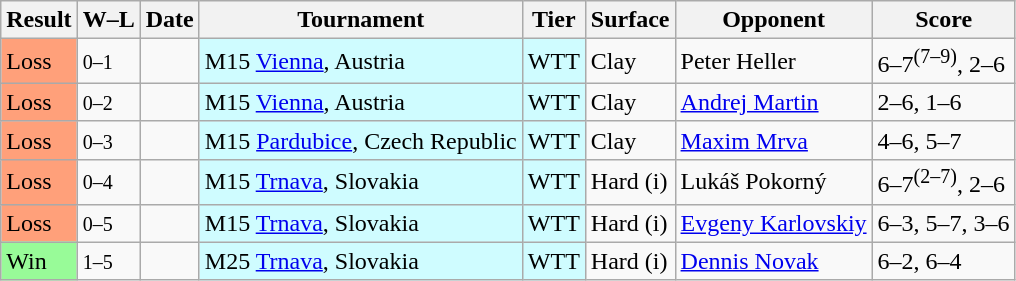<table class="sortable wikitable">
<tr>
<th>Result</th>
<th class="unsortable">W–L</th>
<th>Date</th>
<th>Tournament</th>
<th>Tier</th>
<th>Surface</th>
<th>Opponent</th>
<th class="unsortable">Score</th>
</tr>
<tr>
<td bgcolor=FFA07A>Loss</td>
<td><small>0–1</small></td>
<td></td>
<td style="background:#cffcff;">M15 <a href='#'>Vienna</a>, Austria</td>
<td style="background:#cffcff;">WTT</td>
<td>Clay</td>
<td> Peter Heller</td>
<td>6–7<sup>(7–9)</sup>, 2–6</td>
</tr>
<tr>
<td bgcolor=FFA07A>Loss</td>
<td><small>0–2</small></td>
<td></td>
<td style="background:#cffcff;">M15 <a href='#'>Vienna</a>, Austria</td>
<td style="background:#cffcff;">WTT</td>
<td>Clay</td>
<td> <a href='#'>Andrej Martin</a></td>
<td>2–6, 1–6</td>
</tr>
<tr>
<td bgcolor=FFA07A>Loss</td>
<td><small>0–3</small></td>
<td></td>
<td style="background:#cffcff;">M15 <a href='#'>Pardubice</a>, Czech Republic</td>
<td style="background:#cffcff;">WTT</td>
<td>Clay</td>
<td> <a href='#'>Maxim Mrva</a></td>
<td>4–6, 5–7</td>
</tr>
<tr>
<td bgcolor=FFA07A>Loss</td>
<td><small>0–4</small></td>
<td></td>
<td style="background:#cffcff;">M15 <a href='#'>Trnava</a>, Slovakia</td>
<td style="background:#cffcff;">WTT</td>
<td>Hard (i)</td>
<td> Lukáš Pokorný</td>
<td>6–7<sup>(2–7)</sup>, 2–6</td>
</tr>
<tr>
<td bgcolor=FFA07A>Loss</td>
<td><small>0–5</small></td>
<td></td>
<td style="background:#cffcff;">M15 <a href='#'>Trnava</a>, Slovakia</td>
<td style="background:#cffcff;">WTT</td>
<td>Hard (i)</td>
<td> <a href='#'>Evgeny Karlovskiy</a></td>
<td>6–3, 5–7, 3–6</td>
</tr>
<tr>
<td bgcolor=98FB98>Win</td>
<td><small>1–5</small></td>
<td></td>
<td style="background:#cffcff;">M25 <a href='#'>Trnava</a>, Slovakia</td>
<td style="background:#cffcff;">WTT</td>
<td>Hard (i)</td>
<td> <a href='#'>Dennis Novak</a></td>
<td>6–2, 6–4</td>
</tr>
</table>
